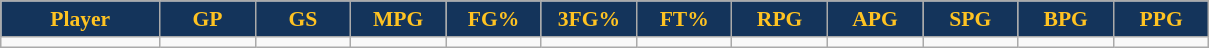<table class="wikitable sortable" style="font-size: 90%">
<tr>
<th style="background:#14345B;color:#ffc322;" width="10%">Player</th>
<th style="background:#14345B;color:#ffc322;" width="6%">GP</th>
<th style="background:#14345B;color:#ffc322;" width="6%">GS</th>
<th style="background:#14345B;color:#ffc322;" width="6%">MPG</th>
<th style="background:#14345B;color:#ffc322;" width="6%">FG%</th>
<th style="background:#14345B;color:#ffc322;" width="6%">3FG%</th>
<th style="background:#14345B;color:#ffc322;" width="6%">FT%</th>
<th style="background:#14345B;color:#ffc322;" width="6%">RPG</th>
<th style="background:#14345B;color:#ffc322;" width="6%">APG</th>
<th style="background:#14345B;color:#ffc322;" width="6%">SPG</th>
<th style="background:#14345B;color:#ffc322;" width="6%">BPG</th>
<th style="background:#14345B;color:#ffc322;" width="6%">PPG</th>
</tr>
<tr>
<td></td>
<td></td>
<td></td>
<td></td>
<td></td>
<td></td>
<td></td>
<td></td>
<td></td>
<td></td>
<td></td>
<td></td>
</tr>
</table>
